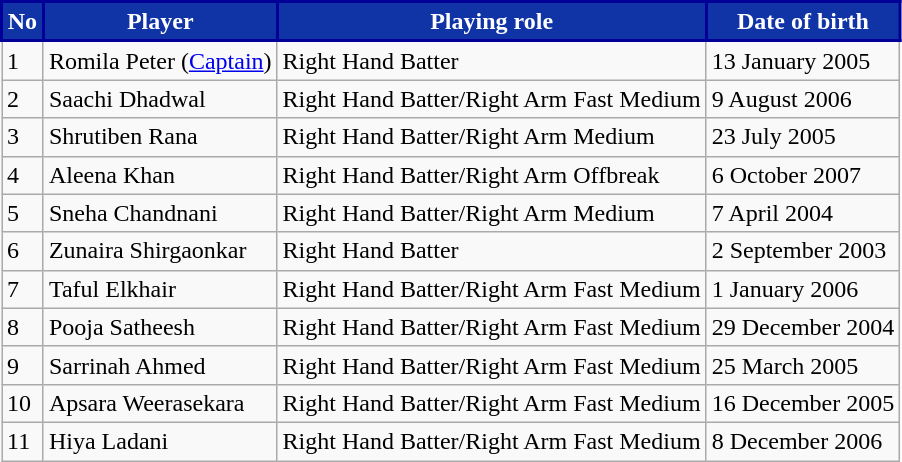<table class="wikitable">
<tr>
<th style="color:#ffffff; background: #1034A6; border:2px solid #000099;">No</th>
<th style="color:#ffffff; background: #1034A6; border:2px solid #000099;">Player</th>
<th style="color:#ffffff; background: #1034A6; border:2px solid #000099;">Playing role</th>
<th style="color:#ffffff; background: #1034A6; border:2px solid #000099;">Date of birth</th>
</tr>
<tr>
<td>1</td>
<td>Romila Peter (<a href='#'>Captain</a>)</td>
<td>Right Hand Batter</td>
<td>13 January 2005</td>
</tr>
<tr>
<td>2</td>
<td>Saachi Dhadwal</td>
<td>Right Hand Batter/Right Arm Fast Medium</td>
<td>9 August 2006</td>
</tr>
<tr>
<td>3</td>
<td>Shrutiben Rana</td>
<td>Right Hand Batter/Right Arm Medium</td>
<td>23 July 2005</td>
</tr>
<tr>
<td>4</td>
<td>Aleena Khan</td>
<td>Right Hand Batter/Right Arm Offbreak</td>
<td>6 October 2007</td>
</tr>
<tr>
<td>5</td>
<td>Sneha Chandnani</td>
<td>Right Hand Batter/Right Arm Medium</td>
<td>7 April 2004</td>
</tr>
<tr>
<td>6</td>
<td>Zunaira Shirgaonkar</td>
<td>Right Hand Batter</td>
<td>2 September 2003</td>
</tr>
<tr>
<td>7</td>
<td>Taful Elkhair</td>
<td>Right Hand Batter/Right Arm Fast Medium</td>
<td>1 January 2006</td>
</tr>
<tr>
<td>8</td>
<td>Pooja Satheesh</td>
<td>Right Hand Batter/Right Arm Fast Medium</td>
<td>29 December 2004</td>
</tr>
<tr>
<td>9</td>
<td>Sarrinah Ahmed</td>
<td>Right Hand Batter/Right Arm Fast Medium</td>
<td>25 March 2005</td>
</tr>
<tr>
<td>10</td>
<td>Apsara Weerasekara</td>
<td>Right Hand Batter/Right Arm Fast Medium</td>
<td>16 December 2005</td>
</tr>
<tr>
<td>11</td>
<td>Hiya Ladani</td>
<td>Right Hand Batter/Right Arm Fast Medium</td>
<td>8 December 2006</td>
</tr>
</table>
